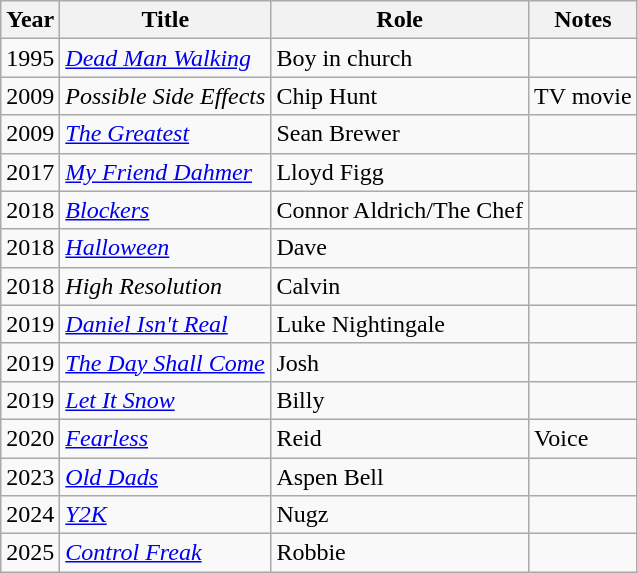<table class="wikitable sortable">
<tr>
<th>Year</th>
<th>Title</th>
<th>Role</th>
<th>Notes</th>
</tr>
<tr>
<td>1995</td>
<td><em><a href='#'>Dead Man Walking</a></em></td>
<td>Boy in church</td>
<td></td>
</tr>
<tr>
<td>2009</td>
<td><em>Possible Side Effects</em></td>
<td>Chip Hunt</td>
<td>TV movie</td>
</tr>
<tr>
<td>2009</td>
<td><em><a href='#'>The Greatest</a></em></td>
<td>Sean Brewer</td>
<td></td>
</tr>
<tr>
<td>2017</td>
<td><em><a href='#'>My Friend Dahmer</a></em></td>
<td>Lloyd Figg</td>
<td></td>
</tr>
<tr>
<td>2018</td>
<td><em><a href='#'>Blockers</a></em></td>
<td>Connor Aldrich/The Chef</td>
<td></td>
</tr>
<tr>
<td>2018</td>
<td><em><a href='#'>Halloween</a></em></td>
<td>Dave</td>
<td></td>
</tr>
<tr>
<td>2018</td>
<td><em>High Resolution</em></td>
<td>Calvin</td>
<td></td>
</tr>
<tr>
<td>2019</td>
<td><em><a href='#'>Daniel Isn't Real</a></em></td>
<td>Luke Nightingale</td>
<td></td>
</tr>
<tr>
<td>2019</td>
<td><em><a href='#'>The Day Shall Come</a></em></td>
<td>Josh</td>
<td></td>
</tr>
<tr>
<td>2019</td>
<td><em><a href='#'>Let It Snow</a></em></td>
<td>Billy</td>
<td></td>
</tr>
<tr>
<td>2020</td>
<td><em><a href='#'>Fearless</a></em></td>
<td>Reid</td>
<td>Voice</td>
</tr>
<tr>
<td>2023</td>
<td><em><a href='#'>Old Dads</a></em></td>
<td>Aspen Bell</td>
<td></td>
</tr>
<tr>
<td>2024</td>
<td><em><a href='#'>Y2K</a></em></td>
<td>Nugz</td>
<td></td>
</tr>
<tr>
<td>2025</td>
<td><em><a href='#'>Control Freak</a></em></td>
<td>Robbie</td>
<td></td>
</tr>
</table>
